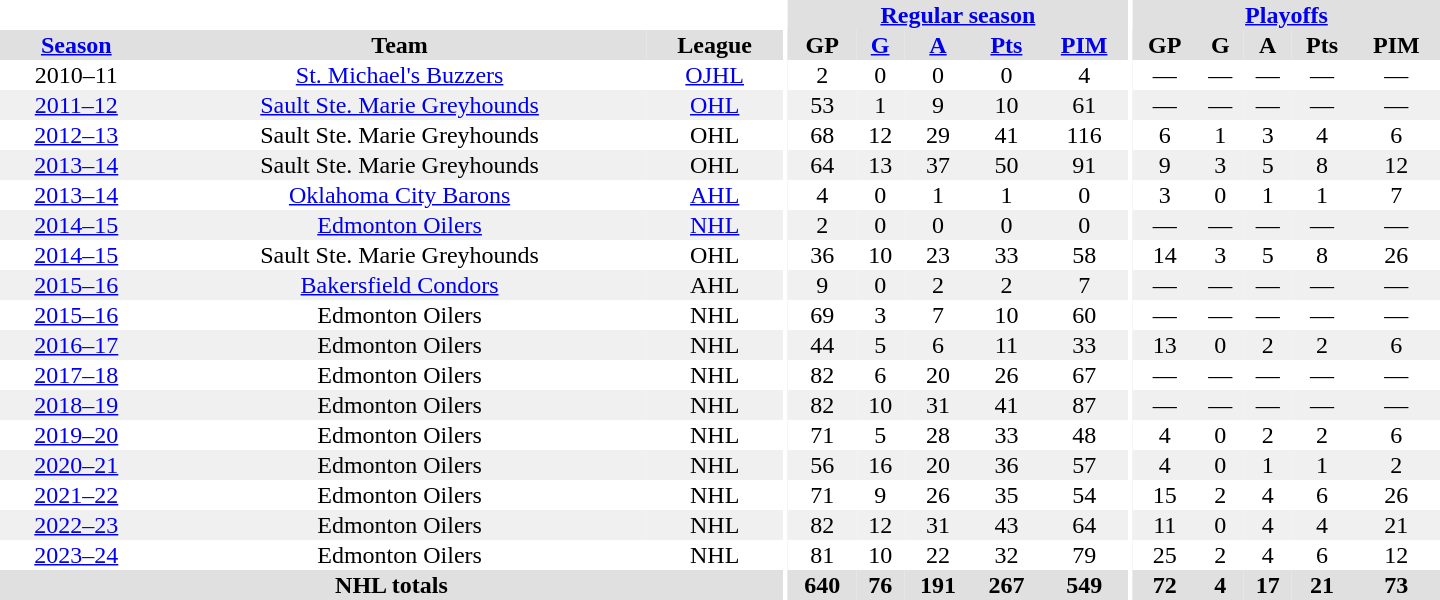<table border="0" cellpadding="1" cellspacing="0" style="text-align:center; width:60em">
<tr bgcolor="#e0e0e0">
<th colspan="3" bgcolor="#ffffff"></th>
<th rowspan="99" bgcolor="#ffffff"></th>
<th colspan="5"><a href='#'>Regular season</a></th>
<th rowspan="99" bgcolor="#ffffff"></th>
<th colspan="5"><a href='#'>Playoffs</a></th>
</tr>
<tr bgcolor="#e0e0e0">
<th><a href='#'>Season</a></th>
<th>Team</th>
<th>League</th>
<th>GP</th>
<th><a href='#'>G</a></th>
<th><a href='#'>A</a></th>
<th><a href='#'>Pts</a></th>
<th><a href='#'>PIM</a></th>
<th>GP</th>
<th>G</th>
<th>A</th>
<th>Pts</th>
<th>PIM</th>
</tr>
<tr>
<td>2010–11</td>
<td><a href='#'>St. Michael's Buzzers</a></td>
<td><a href='#'>OJHL</a></td>
<td>2</td>
<td>0</td>
<td>0</td>
<td>0</td>
<td>4</td>
<td>—</td>
<td>—</td>
<td>—</td>
<td>—</td>
<td>—</td>
</tr>
<tr bgcolor="#f0f0f0">
<td><a href='#'>2011–12</a></td>
<td><a href='#'>Sault Ste. Marie Greyhounds</a></td>
<td><a href='#'>OHL</a></td>
<td>53</td>
<td>1</td>
<td>9</td>
<td>10</td>
<td>61</td>
<td>—</td>
<td>—</td>
<td>—</td>
<td>—</td>
<td>—</td>
</tr>
<tr>
<td><a href='#'>2012–13</a></td>
<td>Sault Ste. Marie Greyhounds</td>
<td>OHL</td>
<td>68</td>
<td>12</td>
<td>29</td>
<td>41</td>
<td>116</td>
<td>6</td>
<td>1</td>
<td>3</td>
<td>4</td>
<td>6</td>
</tr>
<tr bgcolor="#f0f0f0">
<td><a href='#'>2013–14</a></td>
<td>Sault Ste. Marie Greyhounds</td>
<td>OHL</td>
<td>64</td>
<td>13</td>
<td>37</td>
<td>50</td>
<td>91</td>
<td>9</td>
<td>3</td>
<td>5</td>
<td>8</td>
<td>12</td>
</tr>
<tr>
<td><a href='#'>2013–14</a></td>
<td><a href='#'>Oklahoma City Barons</a></td>
<td><a href='#'>AHL</a></td>
<td>4</td>
<td>0</td>
<td>1</td>
<td>1</td>
<td>0</td>
<td>3</td>
<td>0</td>
<td>1</td>
<td>1</td>
<td>7</td>
</tr>
<tr bgcolor="#f0f0f0">
<td><a href='#'>2014–15</a></td>
<td><a href='#'>Edmonton Oilers</a></td>
<td><a href='#'>NHL</a></td>
<td>2</td>
<td>0</td>
<td>0</td>
<td>0</td>
<td>0</td>
<td>—</td>
<td>—</td>
<td>—</td>
<td>—</td>
<td>—</td>
</tr>
<tr>
<td><a href='#'>2014–15</a></td>
<td>Sault Ste. Marie Greyhounds</td>
<td>OHL</td>
<td>36</td>
<td>10</td>
<td>23</td>
<td>33</td>
<td>58</td>
<td>14</td>
<td>3</td>
<td>5</td>
<td>8</td>
<td>26</td>
</tr>
<tr bgcolor="#f0f0f0">
<td><a href='#'>2015–16</a></td>
<td><a href='#'>Bakersfield Condors</a></td>
<td>AHL</td>
<td>9</td>
<td>0</td>
<td>2</td>
<td>2</td>
<td>7</td>
<td>—</td>
<td>—</td>
<td>—</td>
<td>—</td>
<td>—</td>
</tr>
<tr>
<td><a href='#'>2015–16</a></td>
<td>Edmonton Oilers</td>
<td>NHL</td>
<td>69</td>
<td>3</td>
<td>7</td>
<td>10</td>
<td>60</td>
<td>—</td>
<td>—</td>
<td>—</td>
<td>—</td>
<td>—</td>
</tr>
<tr bgcolor="#f0f0f0">
<td><a href='#'>2016–17</a></td>
<td>Edmonton Oilers</td>
<td>NHL</td>
<td>44</td>
<td>5</td>
<td>6</td>
<td>11</td>
<td>33</td>
<td>13</td>
<td>0</td>
<td>2</td>
<td>2</td>
<td>6</td>
</tr>
<tr>
<td><a href='#'>2017–18</a></td>
<td>Edmonton Oilers</td>
<td>NHL</td>
<td>82</td>
<td>6</td>
<td>20</td>
<td>26</td>
<td>67</td>
<td>—</td>
<td>—</td>
<td>—</td>
<td>—</td>
<td>—</td>
</tr>
<tr bgcolor="#f0f0f0">
<td><a href='#'>2018–19</a></td>
<td>Edmonton Oilers</td>
<td>NHL</td>
<td>82</td>
<td>10</td>
<td>31</td>
<td>41</td>
<td>87</td>
<td>—</td>
<td>—</td>
<td>—</td>
<td>—</td>
<td>—</td>
</tr>
<tr>
<td><a href='#'>2019–20</a></td>
<td>Edmonton Oilers</td>
<td>NHL</td>
<td>71</td>
<td>5</td>
<td>28</td>
<td>33</td>
<td>48</td>
<td>4</td>
<td>0</td>
<td>2</td>
<td>2</td>
<td>6</td>
</tr>
<tr bgcolor="#f0f0f0">
<td><a href='#'>2020–21</a></td>
<td>Edmonton Oilers</td>
<td>NHL</td>
<td>56</td>
<td>16</td>
<td>20</td>
<td>36</td>
<td>57</td>
<td>4</td>
<td>0</td>
<td>1</td>
<td>1</td>
<td>2</td>
</tr>
<tr>
<td><a href='#'>2021–22</a></td>
<td>Edmonton Oilers</td>
<td>NHL</td>
<td>71</td>
<td>9</td>
<td>26</td>
<td>35</td>
<td>54</td>
<td>15</td>
<td>2</td>
<td>4</td>
<td>6</td>
<td>26</td>
</tr>
<tr bgcolor="#f0f0f0">
<td><a href='#'>2022–23</a></td>
<td>Edmonton Oilers</td>
<td>NHL</td>
<td>82</td>
<td>12</td>
<td>31</td>
<td>43</td>
<td>64</td>
<td>11</td>
<td>0</td>
<td>4</td>
<td>4</td>
<td>21</td>
</tr>
<tr>
<td><a href='#'>2023–24</a></td>
<td>Edmonton Oilers</td>
<td>NHL</td>
<td>81</td>
<td>10</td>
<td>22</td>
<td>32</td>
<td>79</td>
<td>25</td>
<td>2</td>
<td>4</td>
<td>6</td>
<td>12</td>
</tr>
<tr bgcolor="#e0e0e0">
<th colspan="3">NHL totals</th>
<th>640</th>
<th>76</th>
<th>191</th>
<th>267</th>
<th>549</th>
<th>72</th>
<th>4</th>
<th>17</th>
<th>21</th>
<th>73</th>
</tr>
</table>
